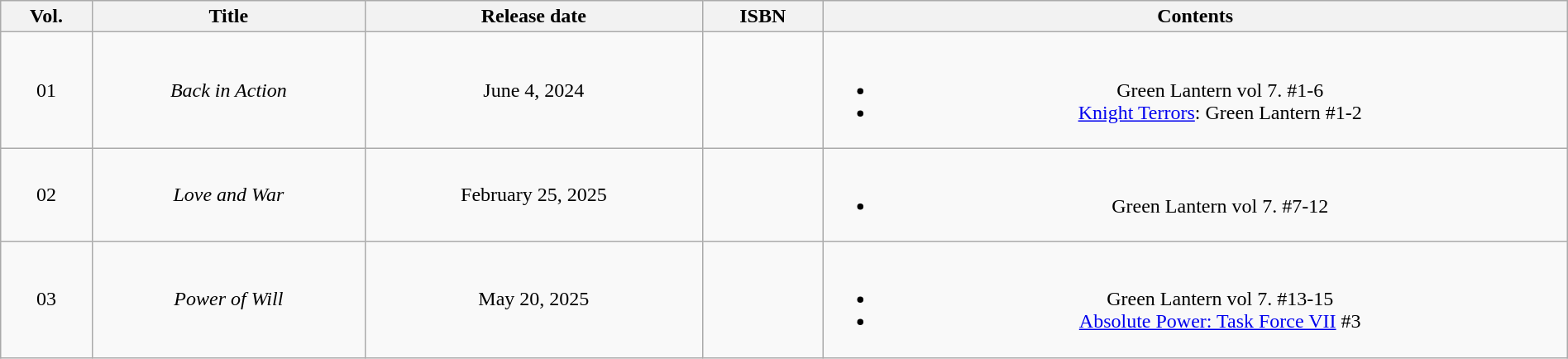<table class="wikitable" style="width:100%;">
<tr style="text-align: center;">
<th>Vol.</th>
<th>Title</th>
<th>Release date</th>
<th>ISBN</th>
<th>Contents</th>
</tr>
<tr style="text-align: center;">
<td>01</td>
<td><em>Back in Action</em></td>
<td>June 4, 2024</td>
<td></td>
<td><br><ul><li>Green Lantern vol 7. #1-6</li><li><a href='#'>Knight Terrors</a>: Green Lantern #1-2</li></ul></td>
</tr>
<tr style="text-align: center;">
<td>02</td>
<td><em>Love and War</em></td>
<td>February 25, 2025</td>
<td></td>
<td><br><ul><li>Green Lantern vol 7. #7-12</li></ul></td>
</tr>
<tr style="text-align: center;">
<td>03</td>
<td><em>Power of Will</em></td>
<td>May 20, 2025</td>
<td></td>
<td><br><ul><li>Green Lantern vol 7. #13-15</li><li><a href='#'>Absolute Power: Task Force VII</a> #3</li></ul></td>
</tr>
</table>
